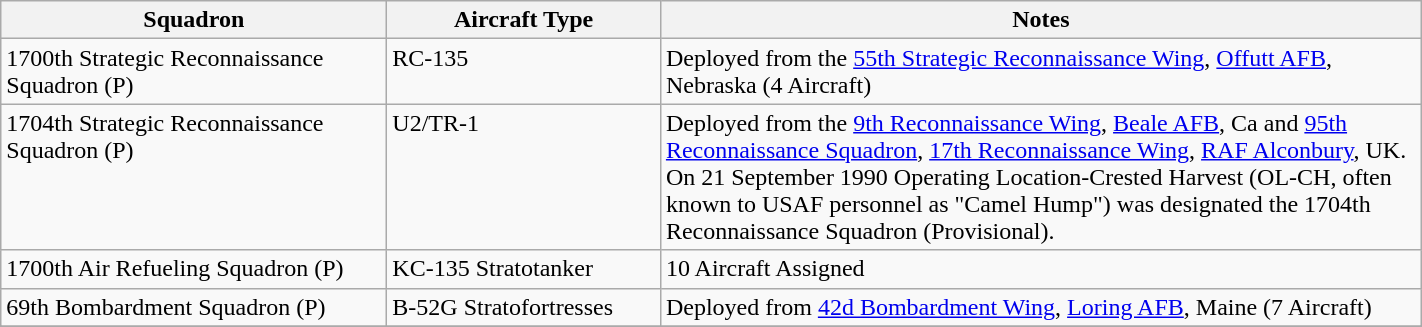<table class="wikitable">
<tr>
<th scope="col" width="250">Squadron</th>
<th scope="col" width="175">Aircraft Type</th>
<th scope="col" width="500">Notes</th>
</tr>
<tr valign="top">
<td>1700th Strategic Reconnaissance Squadron (P)</td>
<td>RC-135</td>
<td>Deployed from the <a href='#'>55th Strategic Reconnaissance Wing</a>, <a href='#'>Offutt AFB</a>, Nebraska (4 Aircraft)</td>
</tr>
<tr valign="top">
<td>1704th Strategic Reconnaissance Squadron (P)</td>
<td>U2/TR-1</td>
<td>Deployed from the <a href='#'>9th Reconnaissance Wing</a>, <a href='#'>Beale AFB</a>, Ca and <a href='#'>95th Reconnaissance Squadron</a>, <a href='#'>17th Reconnaissance Wing</a>, <a href='#'>RAF Alconbury</a>, UK. On 21 September 1990 Operating Location-Crested Harvest (OL-CH, often known to USAF personnel as "Camel Hump") was designated the 1704th Reconnaissance Squadron (Provisional).</td>
</tr>
<tr valign="top">
<td>1700th Air Refueling Squadron (P)</td>
<td>KC-135 Stratotanker</td>
<td>10 Aircraft Assigned</td>
</tr>
<tr valign="top">
<td>69th Bombardment Squadron (P)</td>
<td>B-52G Stratofortresses</td>
<td>Deployed from <a href='#'>42d Bombardment Wing</a>, <a href='#'>Loring AFB</a>, Maine (7 Aircraft)</td>
</tr>
<tr>
</tr>
<tr>
</tr>
</table>
